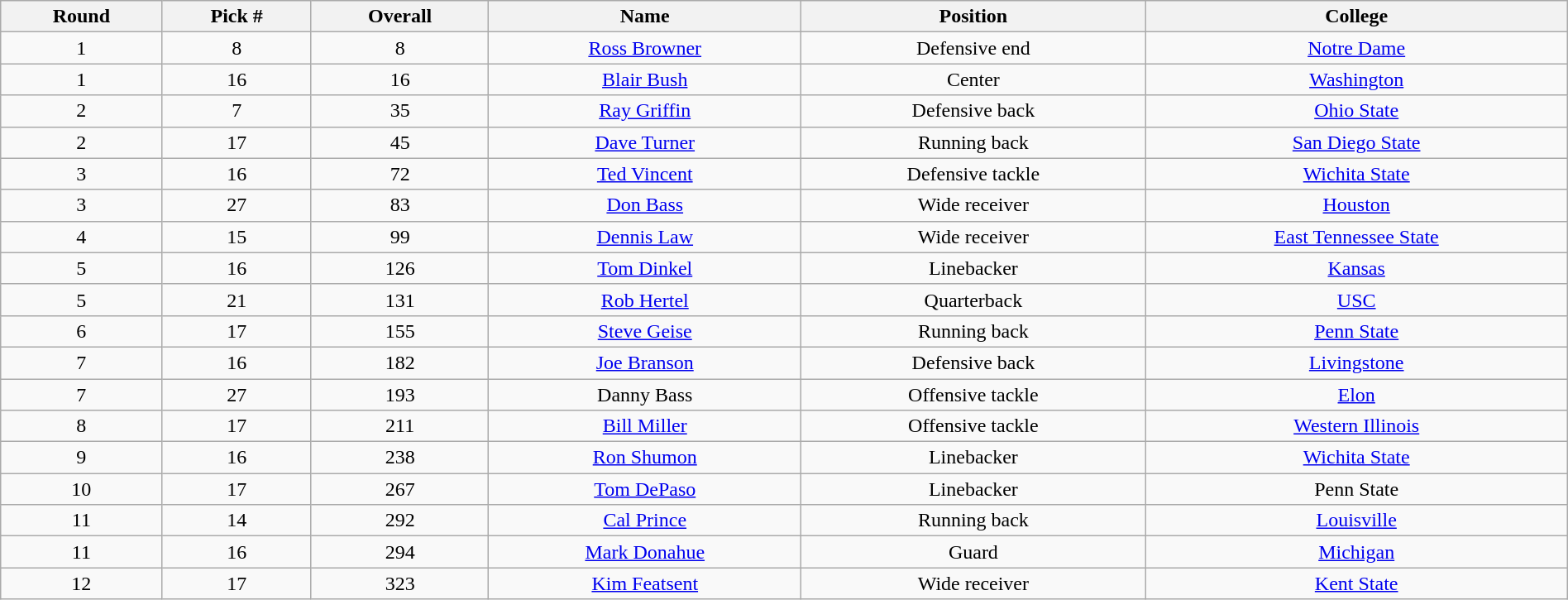<table class="wikitable sortable sortable" style="width: 100%; text-align:center">
<tr>
<th>Round</th>
<th>Pick #</th>
<th>Overall</th>
<th>Name</th>
<th>Position</th>
<th>College</th>
</tr>
<tr>
<td>1</td>
<td>8</td>
<td>8</td>
<td><a href='#'>Ross Browner</a></td>
<td>Defensive end</td>
<td><a href='#'>Notre Dame</a></td>
</tr>
<tr>
<td>1</td>
<td>16</td>
<td>16</td>
<td><a href='#'>Blair Bush</a></td>
<td>Center</td>
<td><a href='#'>Washington</a></td>
</tr>
<tr>
<td>2</td>
<td>7</td>
<td>35</td>
<td><a href='#'>Ray Griffin</a></td>
<td>Defensive back</td>
<td><a href='#'>Ohio State</a></td>
</tr>
<tr>
<td>2</td>
<td>17</td>
<td>45</td>
<td><a href='#'>Dave Turner</a></td>
<td>Running back</td>
<td><a href='#'>San Diego State</a></td>
</tr>
<tr>
<td>3</td>
<td>16</td>
<td>72</td>
<td><a href='#'>Ted Vincent</a></td>
<td>Defensive tackle</td>
<td><a href='#'>Wichita State</a></td>
</tr>
<tr>
<td>3</td>
<td>27</td>
<td>83</td>
<td><a href='#'>Don Bass</a></td>
<td>Wide receiver</td>
<td><a href='#'>Houston</a></td>
</tr>
<tr>
<td>4</td>
<td>15</td>
<td>99</td>
<td><a href='#'>Dennis Law</a></td>
<td>Wide receiver</td>
<td><a href='#'>East Tennessee State</a></td>
</tr>
<tr>
<td>5</td>
<td>16</td>
<td>126</td>
<td><a href='#'>Tom Dinkel</a></td>
<td>Linebacker</td>
<td><a href='#'>Kansas</a></td>
</tr>
<tr>
<td>5</td>
<td>21</td>
<td>131</td>
<td><a href='#'>Rob Hertel</a></td>
<td>Quarterback</td>
<td><a href='#'>USC</a></td>
</tr>
<tr>
<td>6</td>
<td>17</td>
<td>155</td>
<td><a href='#'>Steve Geise</a></td>
<td>Running back</td>
<td><a href='#'>Penn State</a></td>
</tr>
<tr>
<td>7</td>
<td>16</td>
<td>182</td>
<td><a href='#'>Joe Branson</a></td>
<td>Defensive back</td>
<td><a href='#'>Livingstone</a></td>
</tr>
<tr>
<td>7</td>
<td>27</td>
<td>193</td>
<td>Danny Bass</td>
<td>Offensive tackle</td>
<td><a href='#'>Elon</a></td>
</tr>
<tr>
<td>8</td>
<td>17</td>
<td>211</td>
<td><a href='#'>Bill Miller</a></td>
<td>Offensive tackle</td>
<td><a href='#'>Western Illinois</a></td>
</tr>
<tr>
<td>9</td>
<td>16</td>
<td>238</td>
<td><a href='#'>Ron Shumon</a></td>
<td>Linebacker</td>
<td><a href='#'>Wichita State</a></td>
</tr>
<tr>
<td>10</td>
<td>17</td>
<td>267</td>
<td><a href='#'>Tom DePaso</a></td>
<td>Linebacker</td>
<td>Penn State</td>
</tr>
<tr>
<td>11</td>
<td>14</td>
<td>292</td>
<td><a href='#'>Cal Prince</a></td>
<td>Running back</td>
<td><a href='#'>Louisville</a></td>
</tr>
<tr>
<td>11</td>
<td>16</td>
<td>294</td>
<td><a href='#'>Mark Donahue</a></td>
<td>Guard</td>
<td><a href='#'>Michigan</a></td>
</tr>
<tr>
<td>12</td>
<td>17</td>
<td>323</td>
<td><a href='#'>Kim Featsent</a></td>
<td>Wide receiver</td>
<td><a href='#'>Kent State</a></td>
</tr>
</table>
